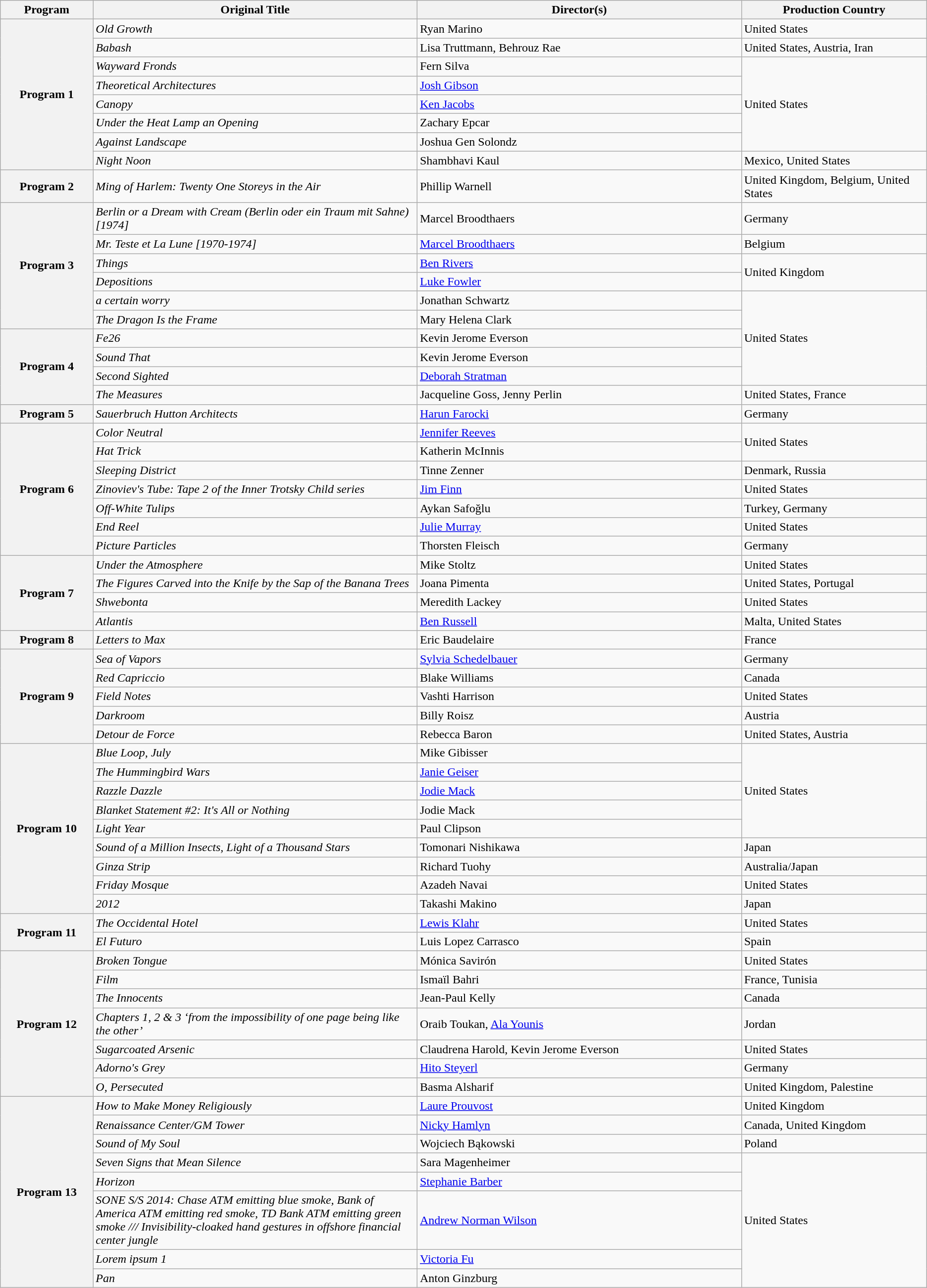<table class="wikitable">
<tr>
<th style="width:10%;">Program</th>
<th style="width:35%;">Original Title</th>
<th style="width:35%;">Director(s)</th>
<th style="width:20%;">Production Country</th>
</tr>
<tr>
<th rowspan="8">Program 1</th>
<td><em>Old Growth</em></td>
<td>Ryan Marino</td>
<td>United States</td>
</tr>
<tr>
<td><em>Babash</em></td>
<td>Lisa Truttmann, Behrouz Rae</td>
<td>United States, Austria, Iran</td>
</tr>
<tr>
<td><em>Wayward Fronds</em></td>
<td>Fern Silva</td>
<td rowspan="5">United States</td>
</tr>
<tr>
<td><em>Theoretical Architectures</em></td>
<td><a href='#'>Josh Gibson</a></td>
</tr>
<tr>
<td><em>Canopy</em></td>
<td><a href='#'>Ken Jacobs</a></td>
</tr>
<tr>
<td><em>Under the Heat Lamp an Opening</em></td>
<td>Zachary Epcar</td>
</tr>
<tr>
<td><em>Against Landscape</em></td>
<td>Joshua Gen Solondz</td>
</tr>
<tr>
<td><em>Night Noon</em></td>
<td>Shambhavi Kaul</td>
<td>Mexico, United States</td>
</tr>
<tr>
<th>Program 2</th>
<td><em>Ming of Harlem: Twenty One Storeys in the Air</em></td>
<td>Phillip Warnell</td>
<td>United Kingdom, Belgium, United States</td>
</tr>
<tr>
<th rowspan="6">Program 3</th>
<td><em>Berlin or a Dream with Cream (Berlin oder ein Traum mit Sahne)  [1974]</em></td>
<td>Marcel Broodthaers</td>
<td>Germany</td>
</tr>
<tr>
<td><em>Mr. Teste et La Lune [1970-1974]</em></td>
<td><a href='#'>Marcel Broodthaers</a></td>
<td>Belgium</td>
</tr>
<tr>
<td><em>Things</em></td>
<td><a href='#'>Ben Rivers</a></td>
<td rowspan="2">United Kingdom</td>
</tr>
<tr>
<td><em>Depositions</em></td>
<td><a href='#'>Luke Fowler</a></td>
</tr>
<tr>
<td><em>a certain worry</em></td>
<td>Jonathan Schwartz</td>
<td rowspan="5">United States</td>
</tr>
<tr>
<td><em>The Dragon Is the Frame</em></td>
<td>Mary Helena Clark</td>
</tr>
<tr>
<th rowspan="4">Program 4</th>
<td><em>Fe26</em></td>
<td>Kevin Jerome Everson</td>
</tr>
<tr>
<td><em>Sound That</em></td>
<td>Kevin Jerome Everson</td>
</tr>
<tr>
<td><em>Second Sighted</em></td>
<td><a href='#'>Deborah Stratman</a></td>
</tr>
<tr>
<td><em>The Measures</em></td>
<td>Jacqueline Goss, Jenny Perlin</td>
<td>United States, France</td>
</tr>
<tr>
<th>Program 5</th>
<td><em>Sauerbruch Hutton Architects</em></td>
<td><a href='#'>Harun Farocki</a></td>
<td>Germany</td>
</tr>
<tr>
<th rowspan="7">Program 6</th>
<td><em>Color Neutral</em></td>
<td><a href='#'>Jennifer Reeves</a></td>
<td rowspan="2">United States</td>
</tr>
<tr>
<td><em>Hat Trick</em></td>
<td>Katherin McInnis</td>
</tr>
<tr>
<td><em>Sleeping District</em></td>
<td>Tinne Zenner</td>
<td>Denmark, Russia</td>
</tr>
<tr>
<td><em>Zinoviev's Tube: Tape 2 of the Inner Trotsky Child series</em></td>
<td><a href='#'>Jim Finn</a></td>
<td>United States</td>
</tr>
<tr>
<td><em>Off-White Tulips</em></td>
<td>Aykan Safoğlu</td>
<td>Turkey, Germany</td>
</tr>
<tr>
<td><em>End Reel</em></td>
<td><a href='#'>Julie Murray</a></td>
<td>United States</td>
</tr>
<tr>
<td><em>Picture Particles</em></td>
<td>Thorsten Fleisch</td>
<td>Germany</td>
</tr>
<tr>
<th rowspan="4">Program 7</th>
<td><em>Under the Atmosphere</em></td>
<td>Mike Stoltz</td>
<td>United States</td>
</tr>
<tr>
<td><em>The Figures Carved into the Knife by the Sap of the Banana  Trees</em></td>
<td>Joana Pimenta</td>
<td>United States, Portugal</td>
</tr>
<tr>
<td><em>Shwebonta</em></td>
<td>Meredith Lackey</td>
<td>United States</td>
</tr>
<tr>
<td><em>Atlantis</em></td>
<td><a href='#'>Ben Russell</a></td>
<td>Malta, United States</td>
</tr>
<tr>
<th>Program 8</th>
<td><em>Letters to Max</em></td>
<td>Eric Baudelaire</td>
<td>France</td>
</tr>
<tr>
<th rowspan="5">Program 9</th>
<td><em>Sea of Vapors</em></td>
<td><a href='#'>Sylvia Schedelbauer</a></td>
<td>Germany</td>
</tr>
<tr>
<td><em>Red Capriccio</em></td>
<td>Blake Williams</td>
<td>Canada</td>
</tr>
<tr>
<td><em>Field Notes</em></td>
<td>Vashti Harrison</td>
<td>United States</td>
</tr>
<tr>
<td><em>Darkroom</em></td>
<td>Billy Roisz</td>
<td>Austria</td>
</tr>
<tr>
<td><em>Detour de Force</em></td>
<td>Rebecca Baron</td>
<td>United States, Austria</td>
</tr>
<tr>
<th rowspan="9">Program 10</th>
<td><em>Blue Loop, July</em></td>
<td>Mike Gibisser</td>
<td rowspan="5">United States</td>
</tr>
<tr>
<td><em>The Hummingbird Wars</em></td>
<td><a href='#'>Janie Geiser</a></td>
</tr>
<tr>
<td><em>Razzle Dazzle</em></td>
<td><a href='#'>Jodie Mack</a></td>
</tr>
<tr>
<td><em>Blanket Statement #2: It's All or Nothing</em></td>
<td>Jodie Mack</td>
</tr>
<tr>
<td><em>Light Year</em></td>
<td>Paul Clipson</td>
</tr>
<tr>
<td><em>Sound of a Million Insects, Light of a Thousand Stars</em></td>
<td>Tomonari Nishikawa</td>
<td>Japan</td>
</tr>
<tr>
<td><em>Ginza Strip</em></td>
<td>Richard Tuohy</td>
<td>Australia/Japan</td>
</tr>
<tr>
<td><em>Friday Mosque</em></td>
<td>Azadeh Navai</td>
<td>United States</td>
</tr>
<tr>
<td><em>2012</em></td>
<td>Takashi Makino</td>
<td>Japan</td>
</tr>
<tr>
<th rowspan="2">Program 11</th>
<td><em>The Occidental Hotel</em></td>
<td><a href='#'>Lewis Klahr</a></td>
<td>United States</td>
</tr>
<tr>
<td><em>El Futuro</em></td>
<td>Luis Lopez Carrasco</td>
<td>Spain</td>
</tr>
<tr>
<th rowspan="7">Program 12</th>
<td><em>Broken Tongue</em></td>
<td>Mónica Savirón</td>
<td>United States</td>
</tr>
<tr>
<td><em>Film</em></td>
<td>Ismaïl Bahri</td>
<td>France, Tunisia</td>
</tr>
<tr>
<td><em>The Innocents</em></td>
<td>Jean-Paul Kelly</td>
<td>Canada</td>
</tr>
<tr>
<td><em>Chapters 1, 2 & 3 ‘from the impossibility of one page  being like the other’</em></td>
<td>Oraib Toukan, <a href='#'>Ala Younis</a></td>
<td>Jordan</td>
</tr>
<tr>
<td><em>Sugarcoated Arsenic</em></td>
<td>Claudrena Harold, Kevin Jerome Everson</td>
<td>United States</td>
</tr>
<tr>
<td><em>Adorno's Grey</em></td>
<td><a href='#'>Hito Steyerl</a></td>
<td>Germany</td>
</tr>
<tr>
<td><em>O, Persecuted</em></td>
<td>Basma Alsharif</td>
<td>United Kingdom, Palestine</td>
</tr>
<tr>
<th rowspan="8">Program 13</th>
<td><em>How to Make Money Religiously</em></td>
<td><a href='#'>Laure Prouvost</a></td>
<td>United Kingdom</td>
</tr>
<tr>
<td><em>Renaissance Center/GM Tower</em></td>
<td><a href='#'>Nicky Hamlyn</a></td>
<td>Canada, United Kingdom</td>
</tr>
<tr>
<td><em>Sound of My Soul</em></td>
<td>Wojciech Bąkowski</td>
<td>Poland</td>
</tr>
<tr>
<td><em>Seven Signs that Mean Silence</em></td>
<td>Sara Magenheimer</td>
<td rowspan="5">United States</td>
</tr>
<tr>
<td><em>Horizon</em></td>
<td><a href='#'>Stephanie Barber</a></td>
</tr>
<tr>
<td><em>SONE S/S 2014: Chase ATM emitting blue smoke, Bank of America  ATM emitting red smoke, TD Bank ATM emitting green smoke ///  Invisibility-cloaked hand gestures in offshore financial center jungle</em></td>
<td><a href='#'>Andrew Norman Wilson</a></td>
</tr>
<tr>
<td><em>Lorem ipsum 1</em></td>
<td><a href='#'>Victoria Fu</a></td>
</tr>
<tr>
<td><em>Pan</em></td>
<td>Anton Ginzburg</td>
</tr>
</table>
